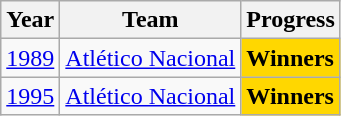<table class="wikitable">
<tr>
<th>Year</th>
<th>Team</th>
<th>Progress</th>
</tr>
<tr align=left>
<td><a href='#'>1989</a></td>
<td><a href='#'>Atlético Nacional</a></td>
<td bgcolor="Gold"><strong>Winners</strong></td>
</tr>
<tr align=left>
<td><a href='#'>1995</a></td>
<td><a href='#'>Atlético Nacional</a></td>
<td bgcolor="Gold"><strong>Winners</strong></td>
</tr>
</table>
